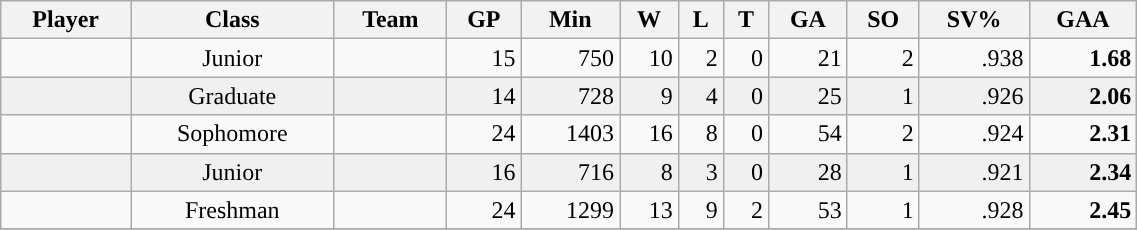<table class="wikitable sortable" style="text-align: center; "width=60%">
<tr>
<th>Player</th>
<th>Class</th>
<th>Team</th>
<th>GP</th>
<th>Min</th>
<th>W</th>
<th>L</th>
<th>T</th>
<th>GA</th>
<th>SO</th>
<th>SV%</th>
<th>GAA</th>
</tr>
<tr>
<td style="text-align: left"></td>
<td>Junior</td>
<td><strong><a href='#'></a></strong></td>
<td style="text-align: right">15</td>
<td style="text-align: right">750</td>
<td style="text-align: right">10</td>
<td style="text-align: right">2</td>
<td style="text-align: right">0</td>
<td style="text-align: right">21</td>
<td style="text-align: right">2</td>
<td style="text-align: right">.938</td>
<td style="text-align: right"><strong>1.68</strong></td>
</tr>
<tr bgcolor=f0f0f0>
<td style="text-align: left"></td>
<td>Graduate</td>
<td><strong><a href='#'></a></strong></td>
<td style="text-align: right">14</td>
<td style="text-align: right">728</td>
<td style="text-align: right">9</td>
<td style="text-align: right">4</td>
<td style="text-align: right">0</td>
<td style="text-align: right">25</td>
<td style="text-align: right">1</td>
<td style="text-align: right">.926</td>
<td style="text-align: right"><strong>2.06</strong></td>
</tr>
<tr>
<td style="text-align: left"></td>
<td>Sophomore</td>
<td><strong><a href='#'></a></strong></td>
<td style="text-align: right">24</td>
<td style="text-align: right">1403</td>
<td style="text-align: right">16</td>
<td style="text-align: right">8</td>
<td style="text-align: right">0</td>
<td style="text-align: right">54</td>
<td style="text-align: right">2</td>
<td style="text-align: right">.924</td>
<td style="text-align: right"><strong>2.31</strong></td>
</tr>
<tr bgcolor=f0f0f0>
<td style="text-align: left"></td>
<td>Junior</td>
<td><strong><a href='#'></a></strong></td>
<td style="text-align: right">16</td>
<td style="text-align: right">716</td>
<td style="text-align: right">8</td>
<td style="text-align: right">3</td>
<td style="text-align: right">0</td>
<td style="text-align: right">28</td>
<td style="text-align: right">1</td>
<td style="text-align: right">.921</td>
<td style="text-align: right"><strong>2.34</strong></td>
</tr>
<tr>
<td style="text-align: left"></td>
<td>Freshman</td>
<td><strong><a href='#'></a></strong></td>
<td style="text-align: right">24</td>
<td style="text-align: right">1299</td>
<td style="text-align: right">13</td>
<td style="text-align: right">9</td>
<td style="text-align: right">2</td>
<td style="text-align: right">53</td>
<td style="text-align: right">1</td>
<td style="text-align: right">.928</td>
<td style="text-align: right"><strong>2.45</strong></td>
</tr>
<tr>
</tr>
</table>
